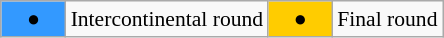<table class="wikitable" style="margin:0.5em auto; font-size:90%;position:relative;">
<tr>
<td style="width:2.5em; background:#3399ff; text-align:center">●</td>
<td>Intercontinental round</td>
<td style="width:2.5em; background:#ffcc00; text-align:center">●</td>
<td>Final round</td>
</tr>
</table>
